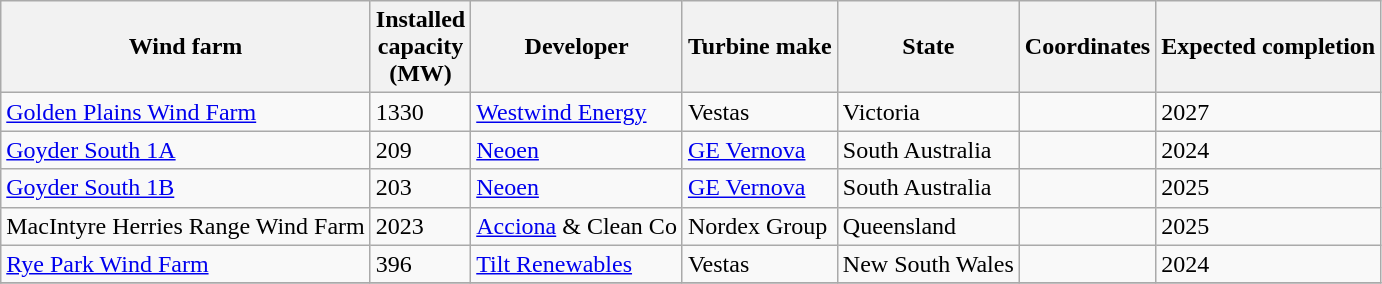<table class="wikitable sortable">
<tr>
<th>Wind farm</th>
<th>Installed <br> capacity <br> (MW)</th>
<th>Developer</th>
<th>Turbine make</th>
<th>State</th>
<th>Coordinates</th>
<th>Expected completion</th>
</tr>
<tr>
<td><a href='#'>Golden Plains Wind Farm</a></td>
<td>1330</td>
<td><a href='#'>Westwind Energy</a></td>
<td>Vestas</td>
<td>Victoria</td>
<td></td>
<td>2027</td>
</tr>
<tr>
<td><a href='#'>Goyder South 1A</a></td>
<td>209</td>
<td><a href='#'>Neoen</a></td>
<td><a href='#'>GE Vernova</a></td>
<td>South Australia</td>
<td></td>
<td>2024</td>
</tr>
<tr>
<td><a href='#'>Goyder South 1B</a></td>
<td>203</td>
<td><a href='#'>Neoen</a></td>
<td><a href='#'>GE Vernova</a></td>
<td>South Australia</td>
<td></td>
<td>2025</td>
</tr>
<tr>
<td>MacIntyre Herries Range Wind Farm</td>
<td>2023</td>
<td><a href='#'>Acciona</a> & Clean Co</td>
<td>Nordex Group</td>
<td>Queensland</td>
<td></td>
<td>2025</td>
</tr>
<tr>
<td><a href='#'>Rye Park Wind Farm</a></td>
<td>396</td>
<td><a href='#'>Tilt Renewables</a></td>
<td>Vestas</td>
<td>New South Wales</td>
<td></td>
<td>2024</td>
</tr>
<tr>
</tr>
</table>
